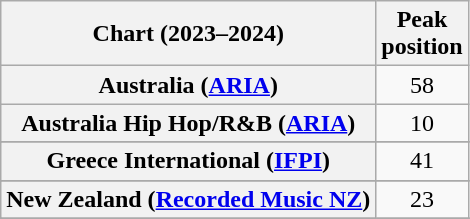<table class="wikitable sortable plainrowheaders" style="text-align:center">
<tr>
<th scope="col">Chart (2023–2024)</th>
<th scope="col">Peak<br>position</th>
</tr>
<tr>
<th scope="row">Australia (<a href='#'>ARIA</a>)</th>
<td>58</td>
</tr>
<tr>
<th scope="row">Australia Hip Hop/R&B (<a href='#'>ARIA</a>)</th>
<td>10</td>
</tr>
<tr>
</tr>
<tr>
</tr>
<tr>
<th scope="row">Greece International (<a href='#'>IFPI</a>)</th>
<td>41</td>
</tr>
<tr>
</tr>
<tr>
<th scope="row">New Zealand (<a href='#'>Recorded Music NZ</a>)</th>
<td>23</td>
</tr>
<tr>
</tr>
<tr>
</tr>
<tr>
</tr>
<tr>
</tr>
<tr>
</tr>
</table>
